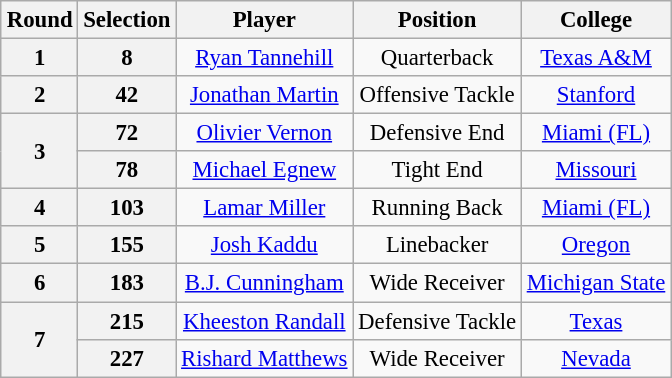<table class="wikitable" style="font-size: 95%; margin:auto">
<tr>
<th>Round</th>
<th>Selection</th>
<th>Player</th>
<th>Position</th>
<th>College</th>
</tr>
<tr>
<th>1</th>
<th>8</th>
<td style="text-align:center;"><a href='#'>Ryan Tannehill</a></td>
<td style="text-align:center;">Quarterback</td>
<td style="text-align:center;"><a href='#'>Texas A&M</a></td>
</tr>
<tr>
<th>2</th>
<th>42</th>
<td style="text-align:center;"><a href='#'>Jonathan Martin</a></td>
<td style="text-align:center;">Offensive Tackle</td>
<td style="text-align:center;"><a href='#'>Stanford</a></td>
</tr>
<tr>
<th rowspan = "2">3</th>
<th>72</th>
<td style="text-align:center;"><a href='#'>Olivier Vernon</a></td>
<td style="text-align:center;">Defensive End</td>
<td style="text-align:center;"><a href='#'>Miami (FL)</a></td>
</tr>
<tr>
<th>78</th>
<td style="text-align:center;"><a href='#'>Michael Egnew</a></td>
<td style="text-align:center;">Tight End</td>
<td style="text-align:center;"><a href='#'>Missouri</a></td>
</tr>
<tr>
<th>4</th>
<th>103</th>
<td style="text-align:center;"><a href='#'>Lamar Miller</a></td>
<td style="text-align:center;">Running Back</td>
<td style="text-align:center;"><a href='#'>Miami (FL)</a></td>
</tr>
<tr>
<th>5</th>
<th>155</th>
<td style="text-align:center;"><a href='#'>Josh Kaddu</a></td>
<td style="text-align:center;">Linebacker</td>
<td style="text-align:center;"><a href='#'>Oregon</a></td>
</tr>
<tr>
<th>6</th>
<th>183</th>
<td style="text-align:center;"><a href='#'>B.J. Cunningham</a></td>
<td style="text-align:center;">Wide Receiver</td>
<td style="text-align:center;"><a href='#'>Michigan State</a></td>
</tr>
<tr>
<th rowspan = "2">7</th>
<th>215</th>
<td style="text-align:center;"><a href='#'>Kheeston Randall</a></td>
<td style="text-align:center;">Defensive Tackle</td>
<td style="text-align:center;"><a href='#'>Texas</a></td>
</tr>
<tr>
<th>227</th>
<td style="text-align:center;"><a href='#'>Rishard Matthews</a></td>
<td style="text-align:center;">Wide Receiver</td>
<td style="text-align:center;"><a href='#'>Nevada</a></td>
</tr>
</table>
